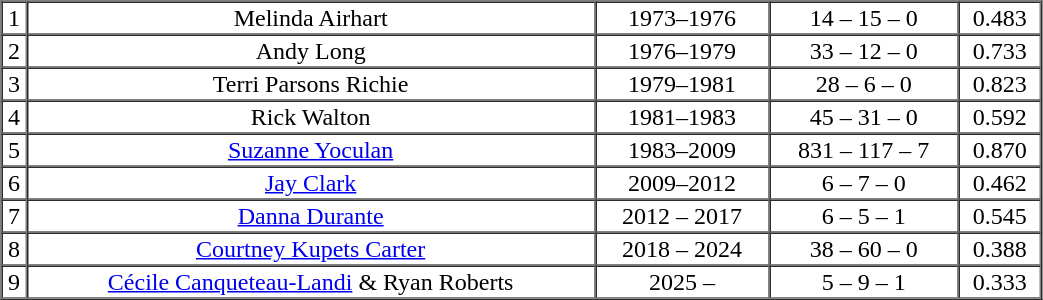<table cellpadding="1" border="1" cellspacing="0" width="55%">
<tr align="center">
<td>1</td>
<td>Melinda Airhart</td>
<td>1973–1976</td>
<td>14 – 15 – 0</td>
<td>0.483</td>
</tr>
<tr align="center">
<td>2</td>
<td>Andy Long</td>
<td>1976–1979</td>
<td>33 – 12 – 0</td>
<td>0.733</td>
</tr>
<tr align="center">
<td>3</td>
<td>Terri Parsons Richie</td>
<td>1979–1981</td>
<td>28 – 6 – 0</td>
<td>0.823</td>
</tr>
<tr align="center">
<td>4</td>
<td>Rick Walton</td>
<td>1981–1983</td>
<td>45 – 31 – 0</td>
<td>0.592</td>
</tr>
<tr align="center">
<td>5</td>
<td><a href='#'>Suzanne Yoculan</a></td>
<td>1983–2009</td>
<td>831 – 117 – 7</td>
<td>0.870</td>
</tr>
<tr align="center">
<td>6</td>
<td><a href='#'>Jay Clark</a></td>
<td>2009–2012</td>
<td>6 – 7 – 0</td>
<td>0.462</td>
</tr>
<tr align="center">
<td>7</td>
<td><a href='#'>Danna Durante</a></td>
<td>2012 – 2017</td>
<td>6 – 5 – 1</td>
<td>0.545</td>
</tr>
<tr align="center">
<td>8</td>
<td><a href='#'>Courtney Kupets Carter</a></td>
<td>2018 – 2024</td>
<td>38 – 60 – 0</td>
<td>0.388</td>
</tr>
<tr align="center">
<td>9</td>
<td><a href='#'>Cécile Canqueteau-Landi</a> & Ryan Roberts</td>
<td>2025 –</td>
<td>5 – 9 – 1</td>
<td>0.333</td>
</tr>
</table>
